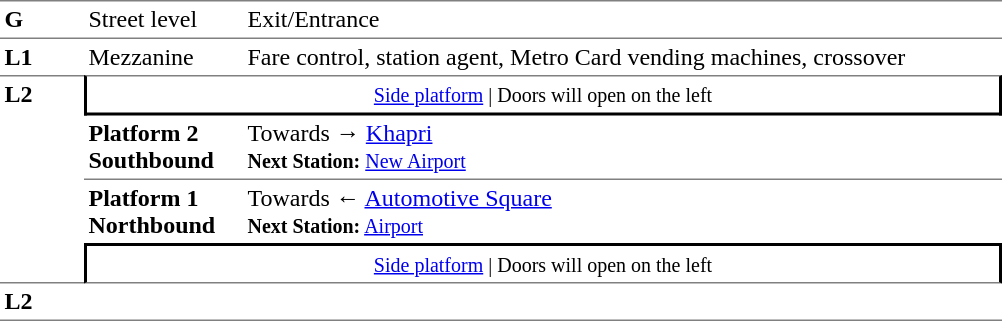<table table border=0 cellspacing=0 cellpadding=3>
<tr>
<td style="border-bottom:solid 1px grey;border-top:solid 1px grey;" width=50 valign=top><strong>G</strong></td>
<td style="border-top:solid 1px grey;border-bottom:solid 1px grey;" width=100 valign=top>Street level</td>
<td style="border-top:solid 1px grey;border-bottom:solid 1px grey;" width=500 valign=top>Exit/Entrance</td>
</tr>
<tr>
<td valign=top><strong>L1</strong></td>
<td valign=top>Mezzanine</td>
<td valign=top>Fare control, station agent, Metro Card vending machines, crossover<br></td>
</tr>
<tr>
<td style="border-top:solid 1px grey;border-bottom:solid 1px grey;" width=50 rowspan=4 valign=top><strong>L2</strong></td>
<td style="border-top:solid 1px grey;border-right:solid 2px black;border-left:solid 2px black;border-bottom:solid 2px black;text-align:center;" colspan=2><small><a href='#'>Side platform</a> | Doors will open on the left </small></td>
</tr>
<tr>
<td style="border-bottom:solid 1px grey;" width=100><span><strong>Platform 2</strong><br><strong>Southbound</strong></span></td>
<td style="border-bottom:solid 1px grey;" width=500>Towards → <a href='#'>Khapri</a><br><small><strong>Next Station:</strong> <a href='#'>New Airport</a></small></td>
</tr>
<tr>
<td><span><strong>Platform 1</strong><br><strong>Northbound</strong></span></td>
<td>Towards ← <a href='#'>Automotive Square</a><br><small><strong>Next Station:</strong> <a href='#'>Airport</a></small></td>
</tr>
<tr>
<td style="border-top:solid 2px black;border-right:solid 2px black;border-left:solid 2px black;border-bottom:solid 1px grey;" colspan=2  align=center><small><a href='#'>Side platform</a> | Doors will open on the left </small></td>
</tr>
<tr>
<td style="border-bottom:solid 1px grey;" width=50 rowspan=2 valign=top><strong>L2</strong></td>
<td style="border-bottom:solid 1px grey;" width=100></td>
<td style="border-bottom:solid 1px grey;" width=500></td>
</tr>
<tr>
</tr>
</table>
